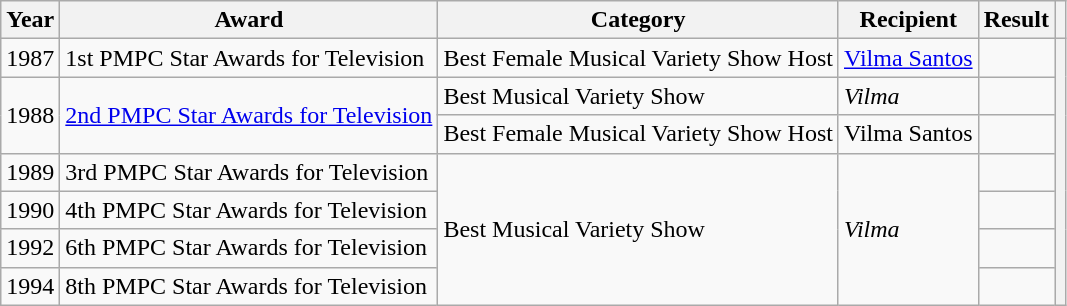<table class="wikitable">
<tr>
<th>Year</th>
<th>Award</th>
<th>Category</th>
<th>Recipient</th>
<th>Result</th>
<th></th>
</tr>
<tr>
<td>1987</td>
<td>1st PMPC Star Awards for Television</td>
<td>Best Female Musical Variety Show Host</td>
<td><a href='#'>Vilma Santos</a></td>
<td></td>
<th rowspan=7></th>
</tr>
<tr>
<td rowspan=2>1988</td>
<td rowspan=2><a href='#'>2nd PMPC Star Awards for Television</a></td>
<td>Best Musical Variety Show</td>
<td><em>Vilma</em></td>
<td></td>
</tr>
<tr>
<td>Best Female Musical Variety Show Host</td>
<td>Vilma Santos</td>
<td></td>
</tr>
<tr>
<td>1989</td>
<td>3rd PMPC Star Awards for Television</td>
<td rowspan=4>Best Musical Variety Show</td>
<td rowspan=4><em>Vilma</em></td>
<td></td>
</tr>
<tr>
<td>1990</td>
<td>4th PMPC Star Awards for Television</td>
<td></td>
</tr>
<tr>
<td>1992</td>
<td>6th PMPC Star Awards for Television</td>
<td></td>
</tr>
<tr>
<td>1994</td>
<td>8th PMPC Star Awards for Television</td>
<td></td>
</tr>
</table>
